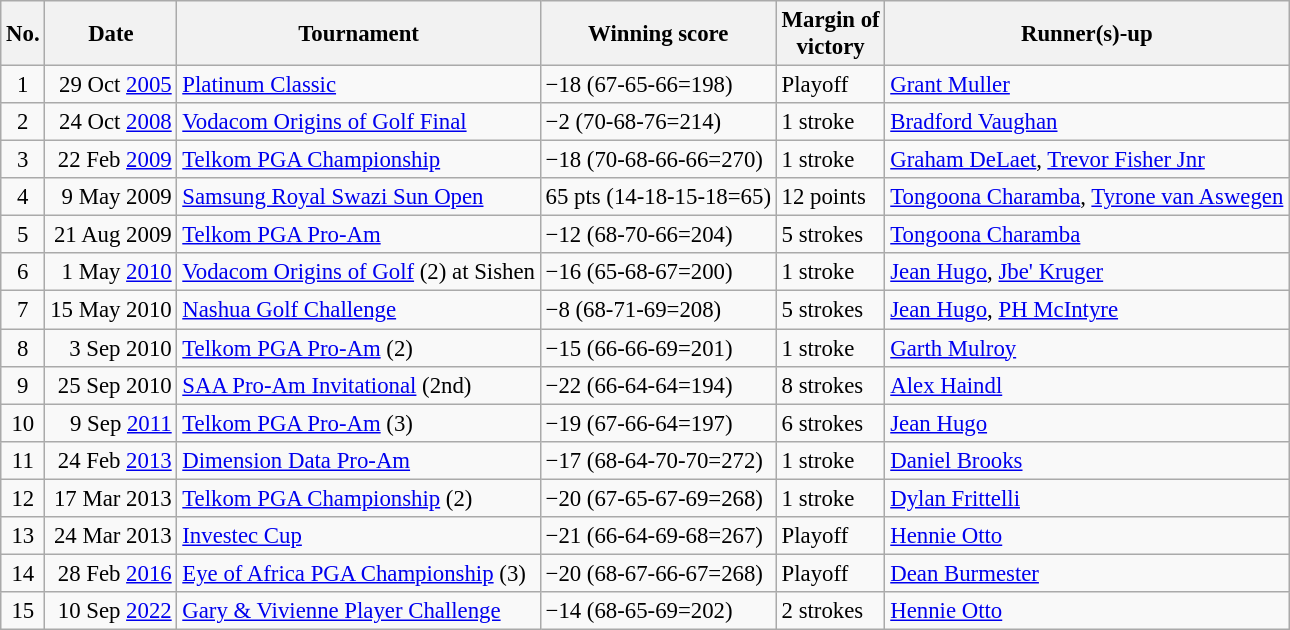<table class="wikitable" style="font-size:95%;">
<tr>
<th>No.</th>
<th>Date</th>
<th>Tournament</th>
<th>Winning score</th>
<th>Margin of<br>victory</th>
<th>Runner(s)-up</th>
</tr>
<tr>
<td align=center>1</td>
<td align=right>29 Oct <a href='#'>2005</a></td>
<td><a href='#'>Platinum Classic</a></td>
<td>−18 (67-65-66=198)</td>
<td>Playoff</td>
<td> <a href='#'>Grant Muller</a></td>
</tr>
<tr>
<td align=center>2</td>
<td align=right>24 Oct <a href='#'>2008</a></td>
<td><a href='#'>Vodacom Origins of Golf Final</a></td>
<td>−2 (70-68-76=214)</td>
<td>1 stroke</td>
<td> <a href='#'>Bradford Vaughan</a></td>
</tr>
<tr>
<td align=center>3</td>
<td align=right>22 Feb <a href='#'>2009</a></td>
<td><a href='#'>Telkom PGA Championship</a></td>
<td>−18 (70-68-66-66=270)</td>
<td>1 stroke</td>
<td> <a href='#'>Graham DeLaet</a>,  <a href='#'>Trevor Fisher Jnr</a></td>
</tr>
<tr>
<td align=center>4</td>
<td align=right>9 May 2009</td>
<td><a href='#'>Samsung Royal Swazi Sun Open</a></td>
<td>65 pts (14-18-15-18=65)</td>
<td>12 points</td>
<td> <a href='#'>Tongoona Charamba</a>,  <a href='#'>Tyrone van Aswegen</a></td>
</tr>
<tr>
<td align=center>5</td>
<td align=right>21 Aug 2009</td>
<td><a href='#'>Telkom PGA Pro-Am</a></td>
<td>−12 (68-70-66=204)</td>
<td>5 strokes</td>
<td> <a href='#'>Tongoona Charamba</a></td>
</tr>
<tr>
<td align=center>6</td>
<td align=right>1 May <a href='#'>2010</a></td>
<td><a href='#'>Vodacom Origins of Golf</a> (2) at Sishen</td>
<td>−16 (65-68-67=200)</td>
<td>1 stroke</td>
<td> <a href='#'>Jean Hugo</a>,  <a href='#'>Jbe' Kruger</a></td>
</tr>
<tr>
<td align=center>7</td>
<td align=right>15 May 2010</td>
<td><a href='#'>Nashua Golf Challenge</a></td>
<td>−8 (68-71-69=208)</td>
<td>5 strokes</td>
<td> <a href='#'>Jean Hugo</a>,  <a href='#'>PH McIntyre</a></td>
</tr>
<tr>
<td align=center>8</td>
<td align=right>3 Sep 2010</td>
<td><a href='#'>Telkom PGA Pro-Am</a> (2)</td>
<td>−15 (66-66-69=201)</td>
<td>1 stroke</td>
<td> <a href='#'>Garth Mulroy</a></td>
</tr>
<tr>
<td align=center>9</td>
<td align=right>25 Sep 2010</td>
<td><a href='#'>SAA Pro-Am Invitational</a> (2nd)</td>
<td>−22 (66-64-64=194)</td>
<td>8 strokes</td>
<td> <a href='#'>Alex Haindl</a></td>
</tr>
<tr>
<td align=center>10</td>
<td align=right>9 Sep <a href='#'>2011</a></td>
<td><a href='#'>Telkom PGA Pro-Am</a> (3)</td>
<td>−19 (67-66-64=197)</td>
<td>6 strokes</td>
<td> <a href='#'>Jean Hugo</a></td>
</tr>
<tr>
<td align=center>11</td>
<td align=right>24 Feb <a href='#'>2013</a></td>
<td><a href='#'>Dimension Data Pro-Am</a></td>
<td>−17 (68-64-70-70=272)</td>
<td>1 stroke</td>
<td> <a href='#'>Daniel Brooks</a></td>
</tr>
<tr>
<td align=center>12</td>
<td align=right>17 Mar 2013</td>
<td><a href='#'>Telkom PGA Championship</a> (2)</td>
<td>−20 (67-65-67-69=268)</td>
<td>1 stroke</td>
<td> <a href='#'>Dylan Frittelli</a></td>
</tr>
<tr>
<td align=center>13</td>
<td align=right>24 Mar 2013</td>
<td><a href='#'>Investec Cup</a></td>
<td>−21 (66-64-69-68=267)</td>
<td>Playoff</td>
<td> <a href='#'>Hennie Otto</a></td>
</tr>
<tr>
<td align=center>14</td>
<td align=right>28 Feb <a href='#'>2016</a></td>
<td><a href='#'>Eye of Africa PGA Championship</a> (3)</td>
<td>−20 (68-67-66-67=268)</td>
<td>Playoff</td>
<td> <a href='#'>Dean Burmester</a></td>
</tr>
<tr>
<td align=center>15</td>
<td align=right>10 Sep <a href='#'>2022</a></td>
<td><a href='#'>Gary & Vivienne Player Challenge</a></td>
<td>−14 (68-65-69=202)</td>
<td>2 strokes</td>
<td> <a href='#'>Hennie Otto</a></td>
</tr>
</table>
